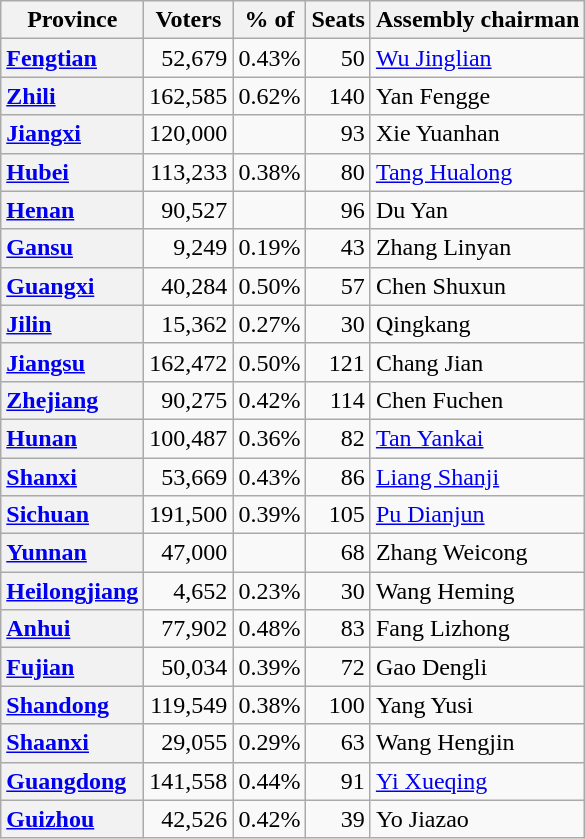<table class="wikitable sortable mw-collapsible plainrowheaders" style="text-align:right">
<tr>
<th scope="col">Province</th>
<th scope="col">Voters</th>
<th scope="col">% of </th>
<th scope="col">Seats</th>
<th scope="col">Assembly chairman</th>
</tr>
<tr>
<th scope="row" style="text-align:left"><a href='#'>Fengtian</a></th>
<td>52,679</td>
<td>0.43%</td>
<td>50</td>
<td style="text-align:left"><a href='#'>Wu Jinglian</a></td>
</tr>
<tr>
<th scope="row" style="text-align:left"><a href='#'>Zhili</a></th>
<td>162,585</td>
<td>0.62%</td>
<td>140</td>
<td style="text-align:left">Yan Fengge</td>
</tr>
<tr>
<th scope="row" style="text-align:left"><a href='#'>Jiangxi</a></th>
<td>120,000</td>
<td></td>
<td>93</td>
<td style="text-align:left">Xie Yuanhan</td>
</tr>
<tr>
<th scope="row" style="text-align:left"><a href='#'>Hubei</a></th>
<td>113,233</td>
<td>0.38%</td>
<td>80</td>
<td style="text-align:left"><a href='#'>Tang Hualong</a></td>
</tr>
<tr>
<th scope="row" style="text-align:left"><a href='#'>Henan</a></th>
<td>90,527</td>
<td></td>
<td>96</td>
<td style="text-align:left">Du Yan</td>
</tr>
<tr>
<th scope="row" style="text-align:left"><a href='#'>Gansu</a></th>
<td>9,249</td>
<td>0.19%</td>
<td>43</td>
<td style="text-align:left">Zhang Linyan</td>
</tr>
<tr>
<th scope="row" style="text-align:left"><a href='#'>Guangxi</a></th>
<td>40,284</td>
<td>0.50%</td>
<td>57</td>
<td style="text-align:left">Chen Shuxun</td>
</tr>
<tr>
<th scope="row" style="text-align:left"><a href='#'>Jilin</a></th>
<td>15,362</td>
<td>0.27%</td>
<td>30</td>
<td style="text-align:left">Qingkang</td>
</tr>
<tr>
<th scope="row" style="text-align:left"><a href='#'>Jiangsu</a></th>
<td>162,472</td>
<td>0.50%</td>
<td>121</td>
<td style="text-align:left">Chang Jian</td>
</tr>
<tr>
<th scope="row" style="text-align:left"><a href='#'>Zhejiang</a></th>
<td>90,275</td>
<td>0.42%</td>
<td>114</td>
<td style="text-align:left">Chen Fuchen</td>
</tr>
<tr>
<th scope="row" style="text-align:left"><a href='#'>Hunan</a></th>
<td>100,487</td>
<td>0.36%</td>
<td>82</td>
<td style="text-align:left"><a href='#'>Tan Yankai</a></td>
</tr>
<tr>
<th scope="row" style="text-align:left"><a href='#'>Shanxi</a></th>
<td>53,669</td>
<td>0.43%</td>
<td>86</td>
<td style="text-align:left"><a href='#'>Liang Shanji</a></td>
</tr>
<tr>
<th scope="row" style="text-align:left"><a href='#'>Sichuan</a></th>
<td>191,500</td>
<td>0.39%</td>
<td>105</td>
<td style="text-align:left"><a href='#'>Pu Dianjun</a></td>
</tr>
<tr>
<th scope="row" style="text-align:left"><a href='#'>Yunnan</a></th>
<td>47,000</td>
<td></td>
<td>68</td>
<td style="text-align:left">Zhang Weicong</td>
</tr>
<tr>
<th scope="row" style="text-align:left"><a href='#'>Heilongjiang</a></th>
<td>4,652</td>
<td>0.23%</td>
<td>30</td>
<td style="text-align:left">Wang Heming</td>
</tr>
<tr>
<th scope="row" style="text-align:left"><a href='#'>Anhui</a></th>
<td>77,902</td>
<td>0.48%</td>
<td>83</td>
<td style="text-align:left">Fang Lizhong</td>
</tr>
<tr>
<th scope="row" style="text-align:left"><a href='#'>Fujian</a></th>
<td>50,034</td>
<td>0.39%</td>
<td>72</td>
<td style="text-align:left">Gao Dengli</td>
</tr>
<tr>
<th scope="row" style="text-align:left"><a href='#'>Shandong</a></th>
<td>119,549</td>
<td>0.38%</td>
<td>100</td>
<td style="text-align:left">Yang Yusi</td>
</tr>
<tr>
<th scope="row" style="text-align:left"><a href='#'>Shaanxi</a></th>
<td>29,055</td>
<td>0.29%</td>
<td>63</td>
<td style="text-align:left">Wang Hengjin</td>
</tr>
<tr>
<th scope="row" style="text-align:left"><a href='#'>Guangdong</a></th>
<td>141,558</td>
<td>0.44%</td>
<td>91</td>
<td style="text-align:left"><a href='#'>Yi Xueqing</a></td>
</tr>
<tr>
<th scope="row" style="text-align:left"><a href='#'>Guizhou</a></th>
<td>42,526</td>
<td>0.42%</td>
<td>39</td>
<td style="text-align:left">Yo Jiazao</td>
</tr>
</table>
